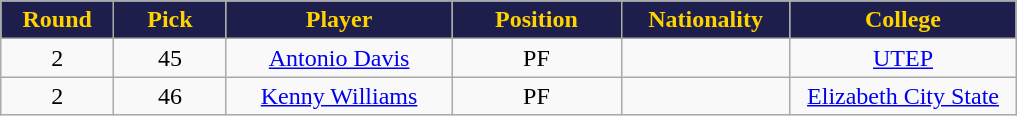<table class="wikitable sortable sortable">
<tr>
<th style="background:#1D1E4B; color:#FFD300" width="10%">Round</th>
<th style="background:#1D1E4B; color:#FFD300" width="10%">Pick</th>
<th style="background:#1D1E4B; color:#FFD300" width="20%">Player</th>
<th style="background:#1D1E4B; color:#FFD300" width="15%">Position</th>
<th style="background:#1D1E4B; color:#FFD300" width="15%">Nationality</th>
<th style="background:#1D1E4B; color:#FFD300" width="20%">College</th>
</tr>
<tr style="text-align: center">
<td>2</td>
<td>45</td>
<td><a href='#'>Antonio Davis</a></td>
<td>PF</td>
<td></td>
<td><a href='#'>UTEP</a></td>
</tr>
<tr style="text-align: center">
<td>2</td>
<td>46</td>
<td><a href='#'>Kenny Williams</a></td>
<td>PF</td>
<td></td>
<td><a href='#'>Elizabeth City State</a></td>
</tr>
</table>
